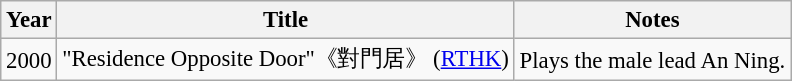<table class="wikitable" style="font-size: 95%;">
<tr>
<th>Year</th>
<th>Title</th>
<th>Notes</th>
</tr>
<tr>
<td>2000</td>
<td>"Residence Opposite Door"《對門居》 (<a href='#'>RTHK</a>)</td>
<td>Plays the male lead An Ning.</td>
</tr>
</table>
